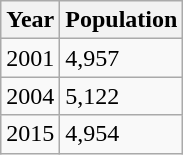<table class="wikitable">
<tr>
<th>Year</th>
<th>Population</th>
</tr>
<tr>
<td>2001</td>
<td>4,957</td>
</tr>
<tr>
<td>2004</td>
<td>5,122</td>
</tr>
<tr>
<td>2015</td>
<td>4,954</td>
</tr>
</table>
